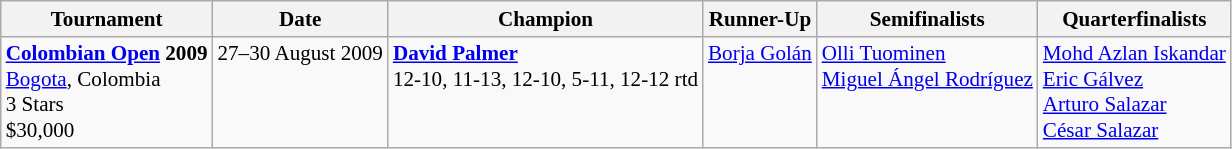<table class="wikitable" style="font-size:88%">
<tr>
<th>Tournament</th>
<th>Date</th>
<th>Champion</th>
<th>Runner-Up</th>
<th>Semifinalists</th>
<th>Quarterfinalists</th>
</tr>
<tr valign=top>
<td><strong><a href='#'>Colombian Open</a> 2009</strong><br> <a href='#'>Bogota</a>, Colombia<br>3 Stars<br>$30,000</td>
<td>27–30 August 2009</td>
<td> <strong><a href='#'>David Palmer</a></strong><br>12-10, 11-13, 12-10, 5-11, 12-12 rtd</td>
<td> <a href='#'>Borja Golán</a></td>
<td> <a href='#'>Olli Tuominen</a><br> <a href='#'>Miguel Ángel Rodríguez</a></td>
<td> <a href='#'>Mohd Azlan Iskandar</a><br> <a href='#'>Eric Gálvez</a><br> <a href='#'>Arturo Salazar</a><br> <a href='#'>César Salazar</a></td>
</tr>
</table>
